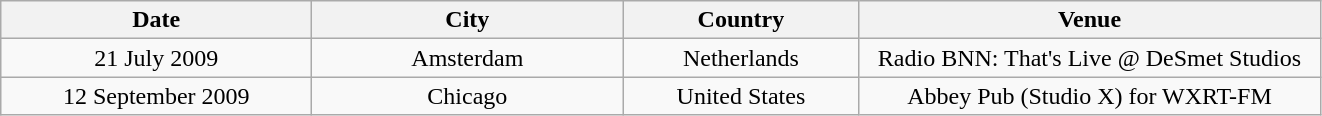<table class="wikitable" style="text-align:center;">
<tr>
<th style="width:200px;">Date</th>
<th style="width:200px;">City</th>
<th style="width:150px;">Country</th>
<th style="width:300px;">Venue</th>
</tr>
<tr>
<td>21 July 2009</td>
<td>Amsterdam</td>
<td>Netherlands</td>
<td>Radio BNN: That's Live @ DeSmet Studios</td>
</tr>
<tr>
<td>12 September 2009</td>
<td>Chicago</td>
<td>United States</td>
<td>Abbey Pub (Studio X) for WXRT-FM</td>
</tr>
</table>
